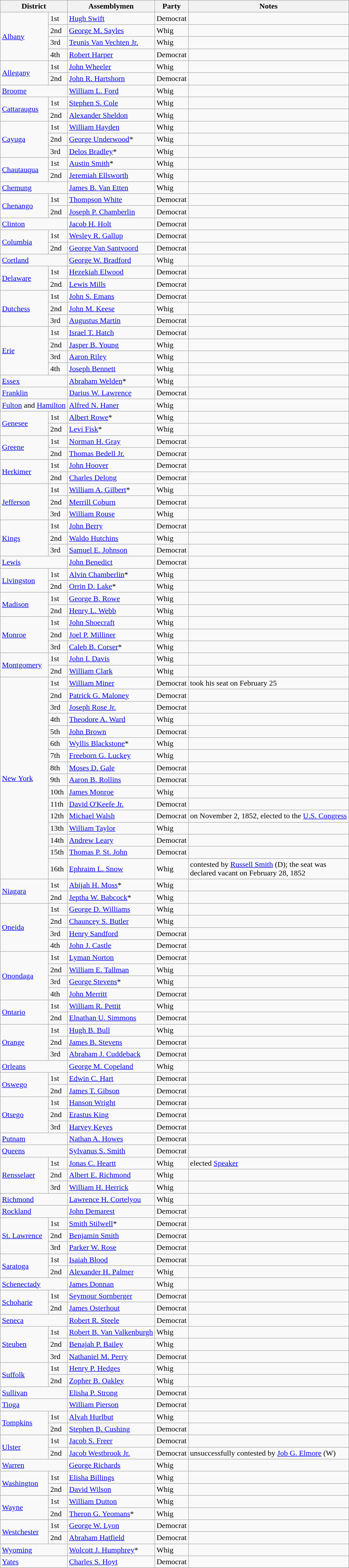<table class=wikitable>
<tr>
<th colspan="2">District</th>
<th>Assemblymen</th>
<th>Party</th>
<th>Notes</th>
</tr>
<tr>
<td rowspan="4"><a href='#'>Albany</a></td>
<td>1st</td>
<td><a href='#'>Hugh Swift</a></td>
<td>Democrat</td>
<td></td>
</tr>
<tr>
<td>2nd</td>
<td><a href='#'>George M. Sayles</a></td>
<td>Whig</td>
<td></td>
</tr>
<tr>
<td>3rd</td>
<td><a href='#'>Teunis Van Vechten Jr.</a></td>
<td>Whig</td>
<td></td>
</tr>
<tr>
<td>4th</td>
<td><a href='#'>Robert Harper</a></td>
<td>Democrat</td>
<td></td>
</tr>
<tr>
<td rowspan="2"><a href='#'>Allegany</a></td>
<td>1st</td>
<td><a href='#'>John Wheeler</a></td>
<td>Whig</td>
<td></td>
</tr>
<tr>
<td>2nd</td>
<td><a href='#'>John R. Hartshorn</a></td>
<td>Democrat</td>
<td></td>
</tr>
<tr>
<td colspan="2"><a href='#'>Broome</a></td>
<td><a href='#'>William L. Ford</a></td>
<td>Whig</td>
<td></td>
</tr>
<tr>
<td rowspan="2"><a href='#'>Cattaraugus</a></td>
<td>1st</td>
<td><a href='#'>Stephen S. Cole</a></td>
<td>Whig</td>
<td></td>
</tr>
<tr>
<td>2nd</td>
<td><a href='#'>Alexander Sheldon</a></td>
<td>Whig</td>
<td></td>
</tr>
<tr>
<td rowspan="3"><a href='#'>Cayuga</a></td>
<td>1st</td>
<td><a href='#'>William Hayden</a></td>
<td>Whig</td>
<td></td>
</tr>
<tr>
<td>2nd</td>
<td><a href='#'>George Underwood</a>*</td>
<td>Whig</td>
<td></td>
</tr>
<tr>
<td>3rd</td>
<td><a href='#'>Delos Bradley</a>*</td>
<td>Whig</td>
<td></td>
</tr>
<tr>
<td rowspan="2"><a href='#'>Chautauqua</a></td>
<td>1st</td>
<td><a href='#'>Austin Smith</a>*</td>
<td>Whig</td>
<td></td>
</tr>
<tr>
<td>2nd</td>
<td><a href='#'>Jeremiah Ellsworth</a></td>
<td>Whig</td>
<td></td>
</tr>
<tr>
<td colspan="2"><a href='#'>Chemung</a></td>
<td><a href='#'>James B. Van Etten</a></td>
<td>Whig</td>
<td></td>
</tr>
<tr>
<td rowspan="2"><a href='#'>Chenango</a></td>
<td>1st</td>
<td><a href='#'>Thompson White</a></td>
<td>Democrat</td>
<td></td>
</tr>
<tr>
<td>2nd</td>
<td><a href='#'>Joseph P. Chamberlin</a></td>
<td>Democrat</td>
<td></td>
</tr>
<tr>
<td colspan="2"><a href='#'>Clinton</a></td>
<td><a href='#'>Jacob H. Holt</a></td>
<td>Democrat</td>
<td></td>
</tr>
<tr>
<td rowspan="2"><a href='#'>Columbia</a></td>
<td>1st</td>
<td><a href='#'>Wesley R. Gallup</a></td>
<td>Democrat</td>
<td></td>
</tr>
<tr>
<td>2nd</td>
<td><a href='#'>George Van Santvoord</a></td>
<td>Democrat</td>
<td></td>
</tr>
<tr>
<td colspan="2"><a href='#'>Cortland</a></td>
<td><a href='#'>George W. Bradford</a></td>
<td>Whig</td>
<td></td>
</tr>
<tr>
<td rowspan="2"><a href='#'>Delaware</a></td>
<td>1st</td>
<td><a href='#'>Hezekiah Elwood</a></td>
<td>Democrat</td>
<td></td>
</tr>
<tr>
<td>2nd</td>
<td><a href='#'>Lewis Mills</a></td>
<td>Democrat</td>
<td></td>
</tr>
<tr>
<td rowspan="3"><a href='#'>Dutchess</a></td>
<td>1st</td>
<td><a href='#'>John S. Emans</a></td>
<td>Democrat</td>
<td></td>
</tr>
<tr>
<td>2nd</td>
<td><a href='#'>John M. Keese</a></td>
<td>Whig</td>
<td></td>
</tr>
<tr>
<td>3rd</td>
<td><a href='#'>Augustus Martin</a></td>
<td>Democrat</td>
<td></td>
</tr>
<tr>
<td rowspan="4"><a href='#'>Erie</a></td>
<td>1st</td>
<td><a href='#'>Israel T. Hatch</a></td>
<td>Democrat</td>
<td></td>
</tr>
<tr>
<td>2nd</td>
<td><a href='#'>Jasper B. Young</a></td>
<td>Whig</td>
<td></td>
</tr>
<tr>
<td>3rd</td>
<td><a href='#'>Aaron Riley</a></td>
<td>Whig</td>
<td></td>
</tr>
<tr>
<td>4th</td>
<td><a href='#'>Joseph Bennett</a></td>
<td>Whig</td>
<td></td>
</tr>
<tr>
<td colspan="2"><a href='#'>Essex</a></td>
<td><a href='#'>Abraham Welden</a>*</td>
<td>Whig</td>
<td></td>
</tr>
<tr>
<td colspan="2"><a href='#'>Franklin</a></td>
<td><a href='#'>Darius W. Lawrence</a></td>
<td>Democrat</td>
<td></td>
</tr>
<tr>
<td colspan="2"><a href='#'>Fulton</a> and <a href='#'>Hamilton</a></td>
<td><a href='#'>Alfred N. Haner</a></td>
<td>Whig</td>
<td></td>
</tr>
<tr>
<td rowspan="2"><a href='#'>Genesee</a></td>
<td>1st</td>
<td><a href='#'>Albert Rowe</a>*</td>
<td>Whig</td>
<td></td>
</tr>
<tr>
<td>2nd</td>
<td><a href='#'>Levi Fisk</a>*</td>
<td>Whig</td>
<td></td>
</tr>
<tr>
<td rowspan="2"><a href='#'>Greene</a></td>
<td>1st</td>
<td><a href='#'>Norman H. Gray</a></td>
<td>Democrat</td>
<td></td>
</tr>
<tr>
<td>2nd</td>
<td><a href='#'>Thomas Bedell Jr.</a></td>
<td>Democrat</td>
<td></td>
</tr>
<tr>
<td rowspan="2"><a href='#'>Herkimer</a></td>
<td>1st</td>
<td><a href='#'>John Hoover</a></td>
<td>Democrat</td>
<td></td>
</tr>
<tr>
<td>2nd</td>
<td><a href='#'>Charles Delong</a></td>
<td>Democrat</td>
<td></td>
</tr>
<tr>
<td rowspan="3"><a href='#'>Jefferson</a></td>
<td>1st</td>
<td><a href='#'>William A. Gilbert</a>*</td>
<td>Whig</td>
<td></td>
</tr>
<tr>
<td>2nd</td>
<td><a href='#'>Merrill Coburn</a></td>
<td>Democrat</td>
<td></td>
</tr>
<tr>
<td>3rd</td>
<td><a href='#'>William Rouse</a></td>
<td>Whig</td>
<td></td>
</tr>
<tr>
<td rowspan="3"><a href='#'>Kings</a></td>
<td>1st</td>
<td><a href='#'>John Berry</a></td>
<td>Democrat</td>
<td></td>
</tr>
<tr>
<td>2nd</td>
<td><a href='#'>Waldo Hutchins</a></td>
<td>Whig</td>
<td></td>
</tr>
<tr>
<td>3rd</td>
<td><a href='#'>Samuel E. Johnson</a></td>
<td>Democrat</td>
<td></td>
</tr>
<tr>
<td colspan="2"><a href='#'>Lewis</a></td>
<td><a href='#'>John Benedict</a></td>
<td>Democrat</td>
<td></td>
</tr>
<tr>
<td rowspan="2"><a href='#'>Livingston</a></td>
<td>1st</td>
<td><a href='#'>Alvin Chamberlin</a>*</td>
<td>Whig</td>
<td></td>
</tr>
<tr>
<td>2nd</td>
<td><a href='#'>Orrin D. Lake</a>*</td>
<td>Whig</td>
<td></td>
</tr>
<tr>
<td rowspan="2"><a href='#'>Madison</a></td>
<td>1st</td>
<td><a href='#'>George B. Rowe</a></td>
<td>Whig</td>
<td></td>
</tr>
<tr>
<td>2nd</td>
<td><a href='#'>Henry L. Webb</a></td>
<td>Whig</td>
<td></td>
</tr>
<tr>
<td rowspan="3"><a href='#'>Monroe</a></td>
<td>1st</td>
<td><a href='#'>John Shoecraft</a></td>
<td>Whig</td>
<td></td>
</tr>
<tr>
<td>2nd</td>
<td><a href='#'>Joel P. Milliner</a></td>
<td>Whig</td>
<td></td>
</tr>
<tr>
<td>3rd</td>
<td><a href='#'>Caleb B. Corser</a>*</td>
<td>Whig</td>
<td></td>
</tr>
<tr>
<td rowspan="2"><a href='#'>Montgomery</a></td>
<td>1st</td>
<td><a href='#'>John I. Davis</a></td>
<td>Whig</td>
<td></td>
</tr>
<tr>
<td>2nd</td>
<td><a href='#'>William Clark</a></td>
<td>Whig</td>
<td></td>
</tr>
<tr>
<td rowspan="16"><a href='#'>New York</a></td>
<td>1st</td>
<td><a href='#'>William Miner</a></td>
<td>Democrat</td>
<td>took his seat on February 25</td>
</tr>
<tr>
<td>2nd</td>
<td><a href='#'>Patrick G. Maloney</a></td>
<td>Democrat</td>
<td></td>
</tr>
<tr>
<td>3rd</td>
<td><a href='#'>Joseph Rose Jr.</a></td>
<td>Democrat</td>
<td></td>
</tr>
<tr>
<td>4th</td>
<td><a href='#'>Theodore A. Ward</a></td>
<td>Whig</td>
<td></td>
</tr>
<tr>
<td>5th</td>
<td><a href='#'>John Brown</a></td>
<td>Democrat</td>
<td></td>
</tr>
<tr>
<td>6th</td>
<td><a href='#'>Wyllis Blackstone</a>*</td>
<td>Whig</td>
<td></td>
</tr>
<tr>
<td>7th</td>
<td><a href='#'>Freeborn G. Luckey</a></td>
<td>Whig</td>
<td></td>
</tr>
<tr>
<td>8th</td>
<td><a href='#'>Moses D. Gale</a></td>
<td>Democrat</td>
<td></td>
</tr>
<tr>
<td>9th</td>
<td><a href='#'>Aaron B. Rollins</a></td>
<td>Democrat</td>
<td></td>
</tr>
<tr>
<td>10th</td>
<td><a href='#'>James Monroe</a></td>
<td>Whig</td>
<td></td>
</tr>
<tr>
<td>11th</td>
<td><a href='#'>David O'Keefe Jr.</a></td>
<td>Democrat</td>
<td></td>
</tr>
<tr>
<td>12th</td>
<td><a href='#'>Michael Walsh</a></td>
<td>Democrat</td>
<td>on November 2, 1852, elected to the <a href='#'>U.S. Congress</a></td>
</tr>
<tr>
<td>13th</td>
<td><a href='#'>William Taylor</a></td>
<td>Whig</td>
<td></td>
</tr>
<tr>
<td>14th</td>
<td><a href='#'>Andrew Leary</a></td>
<td>Democrat</td>
<td></td>
</tr>
<tr>
<td>15th</td>
<td><a href='#'>Thomas P. St. John</a></td>
<td>Democrat</td>
<td></td>
</tr>
<tr>
<td>16th</td>
<td><a href='#'>Ephraim L. Snow</a></td>
<td>Whig</td>
<td>contested by <a href='#'>Russell Smith</a> (D); the seat was <br>declared vacant on February 28, 1852</td>
</tr>
<tr>
<td rowspan="2"><a href='#'>Niagara</a></td>
<td>1st</td>
<td><a href='#'>Abijah H. Moss</a>*</td>
<td>Whig</td>
<td></td>
</tr>
<tr>
<td>2nd</td>
<td><a href='#'>Jeptha W. Babcock</a>*</td>
<td>Whig</td>
<td></td>
</tr>
<tr>
<td rowspan="4"><a href='#'>Oneida</a></td>
<td>1st</td>
<td><a href='#'>George D. Williams</a></td>
<td>Whig</td>
<td></td>
</tr>
<tr>
<td>2nd</td>
<td><a href='#'>Chauncey S. Butler</a></td>
<td>Whig</td>
<td></td>
</tr>
<tr>
<td>3rd</td>
<td><a href='#'>Henry Sandford</a></td>
<td>Democrat</td>
<td></td>
</tr>
<tr>
<td>4th</td>
<td><a href='#'>John J. Castle</a></td>
<td>Democrat</td>
<td></td>
</tr>
<tr>
<td rowspan="4"><a href='#'>Onondaga</a></td>
<td>1st</td>
<td><a href='#'>Lyman Norton</a></td>
<td>Democrat</td>
<td></td>
</tr>
<tr>
<td>2nd</td>
<td><a href='#'>William E. Tallman</a></td>
<td>Whig</td>
<td></td>
</tr>
<tr>
<td>3rd</td>
<td><a href='#'>George Stevens</a>*</td>
<td>Whig</td>
<td></td>
</tr>
<tr>
<td>4th</td>
<td><a href='#'>John Merritt</a></td>
<td>Democrat</td>
<td></td>
</tr>
<tr>
<td rowspan="2"><a href='#'>Ontario</a></td>
<td>1st</td>
<td><a href='#'>William R. Pettit</a></td>
<td>Whig</td>
<td></td>
</tr>
<tr>
<td>2nd</td>
<td><a href='#'>Elnathan U. Simmons</a></td>
<td>Democrat</td>
<td></td>
</tr>
<tr>
<td rowspan="3"><a href='#'>Orange</a></td>
<td>1st</td>
<td><a href='#'>Hugh B. Bull</a></td>
<td>Whig</td>
<td></td>
</tr>
<tr>
<td>2nd</td>
<td><a href='#'>James B. Stevens</a></td>
<td>Democrat</td>
<td></td>
</tr>
<tr>
<td>3rd</td>
<td><a href='#'>Abraham J. Cuddeback</a></td>
<td>Democrat</td>
<td></td>
</tr>
<tr>
<td colspan="2"><a href='#'>Orleans</a></td>
<td><a href='#'>George M. Copeland</a></td>
<td>Whig</td>
<td></td>
</tr>
<tr>
<td rowspan="2"><a href='#'>Oswego</a></td>
<td>1st</td>
<td><a href='#'>Edwin C. Hart</a></td>
<td>Democrat</td>
<td></td>
</tr>
<tr>
<td>2nd</td>
<td><a href='#'>James T. Gibson</a></td>
<td>Democrat</td>
<td></td>
</tr>
<tr>
<td rowspan="3"><a href='#'>Otsego</a></td>
<td>1st</td>
<td><a href='#'>Hanson Wright</a></td>
<td>Democrat</td>
<td></td>
</tr>
<tr>
<td>2nd</td>
<td><a href='#'>Erastus King</a></td>
<td>Democrat</td>
<td></td>
</tr>
<tr>
<td>3rd</td>
<td><a href='#'>Harvey Keyes</a></td>
<td>Democrat</td>
<td></td>
</tr>
<tr>
<td colspan="2"><a href='#'>Putnam</a></td>
<td><a href='#'>Nathan A. Howes</a></td>
<td>Democrat</td>
<td></td>
</tr>
<tr>
<td colspan="2"><a href='#'>Queens</a></td>
<td><a href='#'>Sylvanus S. Smith</a></td>
<td>Democrat</td>
<td></td>
</tr>
<tr>
<td rowspan="3"><a href='#'>Rensselaer</a></td>
<td>1st</td>
<td><a href='#'>Jonas C. Heartt</a></td>
<td>Whig</td>
<td>elected <a href='#'>Speaker</a></td>
</tr>
<tr>
<td>2nd</td>
<td><a href='#'>Albert E. Richmond</a></td>
<td>Whig</td>
<td></td>
</tr>
<tr>
<td>3rd</td>
<td><a href='#'>William H. Herrick</a></td>
<td>Whig</td>
<td></td>
</tr>
<tr>
<td colspan="2"><a href='#'>Richmond</a></td>
<td><a href='#'>Lawrence H. Cortelyou</a></td>
<td>Whig</td>
<td></td>
</tr>
<tr>
<td colspan="2"><a href='#'>Rockland</a></td>
<td><a href='#'>John Demarest</a></td>
<td>Democrat</td>
<td></td>
</tr>
<tr>
<td rowspan="3"><a href='#'>St. Lawrence</a></td>
<td>1st</td>
<td><a href='#'>Smith Stilwell</a>*</td>
<td>Democrat</td>
<td></td>
</tr>
<tr>
<td>2nd</td>
<td><a href='#'>Benjamin Smith</a></td>
<td>Democrat</td>
<td></td>
</tr>
<tr>
<td>3rd</td>
<td><a href='#'>Parker W. Rose</a></td>
<td>Democrat</td>
<td></td>
</tr>
<tr>
<td rowspan="2"><a href='#'>Saratoga</a></td>
<td>1st</td>
<td><a href='#'>Isaiah Blood</a></td>
<td>Democrat</td>
<td></td>
</tr>
<tr>
<td>2nd</td>
<td><a href='#'>Alexander H. Palmer</a></td>
<td>Whig</td>
<td></td>
</tr>
<tr>
<td colspan="2"><a href='#'>Schenectady</a></td>
<td><a href='#'>James Donnan</a></td>
<td>Whig</td>
<td></td>
</tr>
<tr>
<td rowspan="2"><a href='#'>Schoharie</a></td>
<td>1st</td>
<td><a href='#'>Seymour Sornberger</a></td>
<td>Democrat</td>
<td></td>
</tr>
<tr>
<td>2nd</td>
<td><a href='#'>James Osterhout</a></td>
<td>Democrat</td>
<td></td>
</tr>
<tr>
<td colspan="2"><a href='#'>Seneca</a></td>
<td><a href='#'>Robert R. Steele</a></td>
<td>Democrat</td>
<td></td>
</tr>
<tr>
<td rowspan="3"><a href='#'>Steuben</a></td>
<td>1st</td>
<td><a href='#'>Robert B. Van Valkenburgh</a></td>
<td>Whig</td>
<td></td>
</tr>
<tr>
<td>2nd</td>
<td><a href='#'>Benajah P. Bailey</a></td>
<td>Whig</td>
<td></td>
</tr>
<tr>
<td>3rd</td>
<td><a href='#'>Nathaniel M. Perry</a></td>
<td>Democrat</td>
<td></td>
</tr>
<tr>
<td rowspan="2"><a href='#'>Suffolk</a></td>
<td>1st</td>
<td><a href='#'>Henry P. Hedges</a></td>
<td>Whig</td>
<td></td>
</tr>
<tr>
<td>2nd</td>
<td><a href='#'>Zopher B. Oakley</a></td>
<td>Whig</td>
<td></td>
</tr>
<tr>
<td colspan="2"><a href='#'>Sullivan</a></td>
<td><a href='#'>Elisha P. Strong</a></td>
<td>Democrat</td>
<td></td>
</tr>
<tr>
<td colspan="2"><a href='#'>Tioga</a></td>
<td><a href='#'>William Pierson</a></td>
<td>Democrat</td>
<td></td>
</tr>
<tr>
<td rowspan="2"><a href='#'>Tompkins</a></td>
<td>1st</td>
<td><a href='#'>Alvah Hurlbut</a></td>
<td>Whig</td>
<td></td>
</tr>
<tr>
<td>2nd</td>
<td><a href='#'>Stephen B. Cushing</a></td>
<td>Democrat</td>
<td></td>
</tr>
<tr>
<td rowspan="2"><a href='#'>Ulster</a></td>
<td>1st</td>
<td><a href='#'>Jacob S. Freer</a></td>
<td>Democrat</td>
<td></td>
</tr>
<tr>
<td>2nd</td>
<td><a href='#'>Jacob Westbrook Jr.</a></td>
<td>Democrat</td>
<td>unsuccessfully contested by <a href='#'>Job G. Elmore</a> (W)</td>
</tr>
<tr>
<td colspan="2"><a href='#'>Warren</a></td>
<td><a href='#'>George Richards</a></td>
<td>Whig</td>
<td></td>
</tr>
<tr>
<td rowspan="2"><a href='#'>Washington</a></td>
<td>1st</td>
<td><a href='#'>Elisha Billings</a></td>
<td>Whig</td>
<td></td>
</tr>
<tr>
<td>2nd</td>
<td><a href='#'>David Wilson</a></td>
<td>Whig</td>
<td></td>
</tr>
<tr>
<td rowspan="2"><a href='#'>Wayne</a></td>
<td>1st</td>
<td><a href='#'>William Dutton</a></td>
<td>Whig</td>
<td></td>
</tr>
<tr>
<td>2nd</td>
<td><a href='#'>Theron G. Yeomans</a>*</td>
<td>Whig</td>
<td></td>
</tr>
<tr>
<td rowspan="2"><a href='#'>Westchester</a></td>
<td>1st</td>
<td><a href='#'>George W. Lyon</a></td>
<td>Democrat</td>
<td></td>
</tr>
<tr>
<td>2nd</td>
<td><a href='#'>Abraham Hatfield</a></td>
<td>Democrat</td>
<td></td>
</tr>
<tr>
<td colspan="2"><a href='#'>Wyoming</a></td>
<td><a href='#'>Wolcott J. Humphrey</a>*</td>
<td>Whig</td>
<td></td>
</tr>
<tr>
<td colspan="2"><a href='#'>Yates</a></td>
<td><a href='#'>Charles S. Hoyt</a></td>
<td>Democrat</td>
<td></td>
</tr>
<tr>
</tr>
</table>
